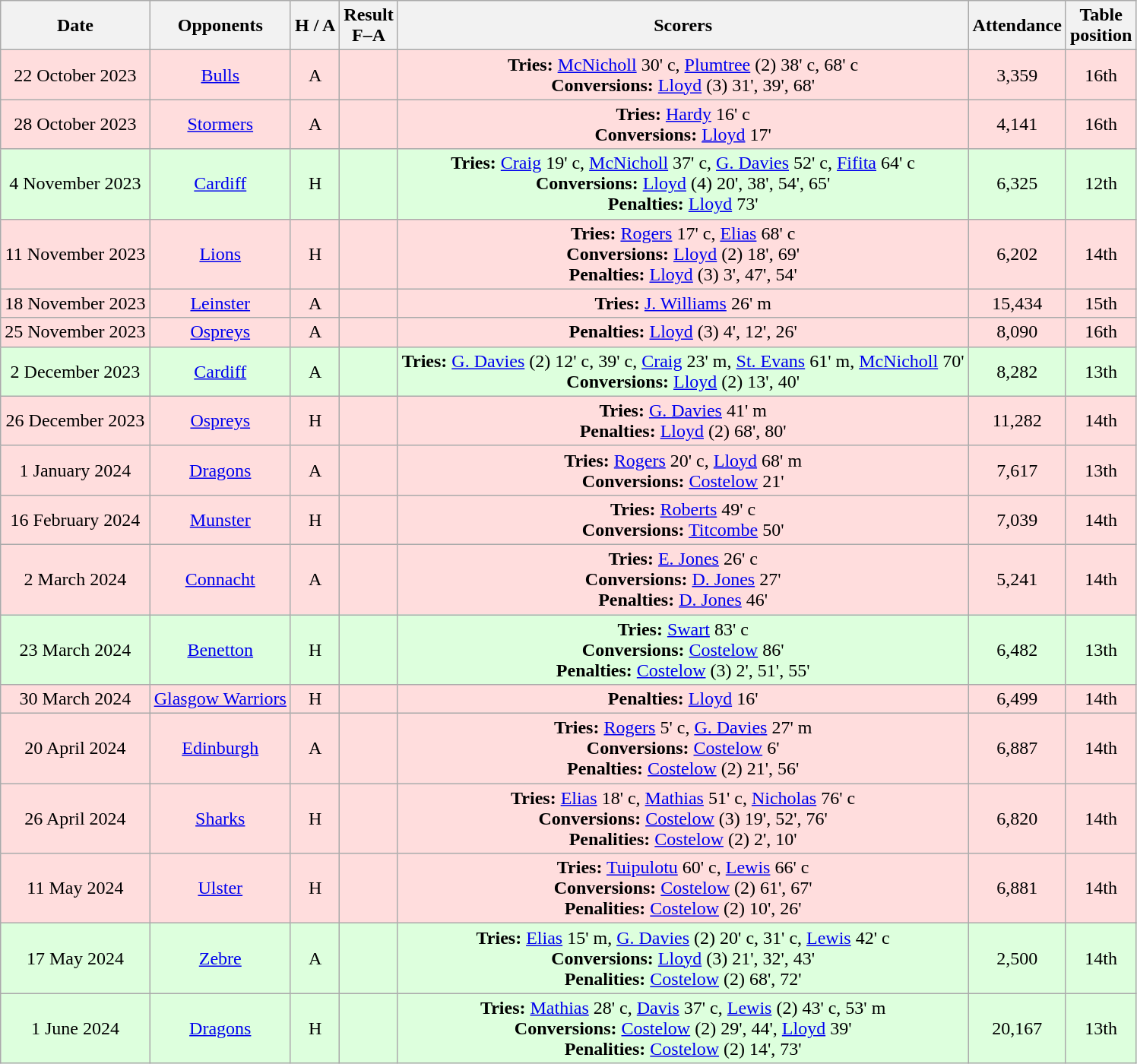<table class="wikitable" style="text-align:center">
<tr>
<th>Date</th>
<th>Opponents</th>
<th>H / A</th>
<th>Result<br>F–A</th>
<th>Scorers</th>
<th>Attendance</th>
<th>Table<br>position</th>
</tr>
<tr bgcolor="#ffdddd">
<td>22 October 2023</td>
<td><a href='#'>Bulls</a></td>
<td>A</td>
<td></td>
<td><strong>Tries:</strong> <a href='#'>McNicholl</a> 30' c, <a href='#'>Plumtree</a> (2) 38' c, 68' c<br><strong>Conversions:</strong> <a href='#'>Lloyd</a> (3) 31', 39', 68'</td>
<td>3,359</td>
<td>16th</td>
</tr>
<tr bgcolor="#ffdddd">
<td>28 October 2023</td>
<td><a href='#'>Stormers</a></td>
<td>A</td>
<td></td>
<td><strong>Tries:</strong> <a href='#'>Hardy</a> 16' c<br><strong>Conversions:</strong> <a href='#'>Lloyd</a> 17'</td>
<td>4,141</td>
<td>16th</td>
</tr>
<tr bgcolor="#ddffdd">
<td>4 November 2023</td>
<td><a href='#'>Cardiff</a></td>
<td>H</td>
<td></td>
<td><strong>Tries:</strong> <a href='#'>Craig</a> 19' c, <a href='#'>McNicholl</a> 37' c, <a href='#'>G. Davies</a> 52' c, <a href='#'>Fifita</a> 64' c<br><strong>Conversions:</strong> <a href='#'>Lloyd</a> (4) 20', 38', 54', 65'<br><strong>Penalties:</strong> <a href='#'>Lloyd</a> 73'</td>
<td>6,325</td>
<td>12th</td>
</tr>
<tr bgcolor="#ffdddd">
<td>11 November 2023</td>
<td><a href='#'>Lions</a></td>
<td>H</td>
<td></td>
<td><strong>Tries:</strong> <a href='#'>Rogers</a> 17' c, <a href='#'>Elias</a> 68' c<br><strong>Conversions:</strong> <a href='#'>Lloyd</a> (2) 18', 69'<br><strong>Penalties:</strong> <a href='#'>Lloyd</a> (3) 3', 47', 54'</td>
<td>6,202</td>
<td>14th</td>
</tr>
<tr bgcolor="#ffdddd">
<td>18 November 2023</td>
<td><a href='#'>Leinster</a></td>
<td>A</td>
<td></td>
<td><strong>Tries:</strong> <a href='#'>J. Williams</a> 26' m</td>
<td>15,434</td>
<td>15th</td>
</tr>
<tr bgcolor="#ffdddd">
<td>25 November 2023</td>
<td><a href='#'>Ospreys</a></td>
<td>A</td>
<td></td>
<td><strong>Penalties:</strong> <a href='#'>Lloyd</a> (3) 4', 12', 26'</td>
<td>8,090</td>
<td>16th</td>
</tr>
<tr bgcolor="#ddffdd">
<td>2 December 2023</td>
<td><a href='#'>Cardiff</a></td>
<td>A</td>
<td></td>
<td><strong>Tries:</strong> <a href='#'>G. Davies</a> (2) 12' c, 39' c, <a href='#'>Craig</a> 23' m, <a href='#'> St. Evans</a> 61' m, <a href='#'>McNicholl</a> 70'<br><strong>Conversions:</strong> <a href='#'>Lloyd</a> (2) 13', 40'<br></td>
<td>8,282</td>
<td>13th</td>
</tr>
<tr bgcolor="#ffdddd">
<td>26 December 2023</td>
<td><a href='#'>Ospreys</a></td>
<td>H</td>
<td></td>
<td><strong>Tries:</strong> <a href='#'>G. Davies</a> 41' m<br><strong>Penalties:</strong> <a href='#'>Lloyd</a> (2) 68', 80'</td>
<td>11,282</td>
<td>14th</td>
</tr>
<tr bgcolor="#ffdddd">
<td>1 January 2024</td>
<td><a href='#'>Dragons</a></td>
<td>A</td>
<td></td>
<td><strong>Tries:</strong> <a href='#'>Rogers</a> 20' c, <a href='#'>Lloyd</a> 68' m<br><strong>Conversions:</strong> <a href='#'>Costelow</a> 21'</td>
<td>7,617</td>
<td>13th</td>
</tr>
<tr bgcolor="#ffdddd">
<td>16 February 2024</td>
<td><a href='#'>Munster</a></td>
<td>H</td>
<td></td>
<td><strong>Tries:</strong> <a href='#'>Roberts</a> 49' c<br><strong>Conversions:</strong> <a href='#'>Titcombe</a> 50'</td>
<td>7,039</td>
<td>14th</td>
</tr>
<tr bgcolor="#ffdddd">
<td>2 March 2024</td>
<td><a href='#'>Connacht</a></td>
<td>A</td>
<td></td>
<td><strong>Tries:</strong> <a href='#'>E. Jones</a> 26' c<br><strong>Conversions:</strong> <a href='#'>D. Jones</a> 27'<br><strong>Penalties:</strong> <a href='#'>D. Jones</a> 46'</td>
<td>5,241</td>
<td>14th</td>
</tr>
<tr bgcolor="#ddffdd">
<td>23 March 2024</td>
<td><a href='#'>Benetton</a></td>
<td>H</td>
<td></td>
<td><strong>Tries:</strong> <a href='#'>Swart</a> 83' c<br><strong>Conversions:</strong> <a href='#'>Costelow</a> 86'<br><strong>Penalties:</strong> <a href='#'>Costelow</a> (3) 2', 51', 55'</td>
<td>6,482</td>
<td>13th</td>
</tr>
<tr bgcolor="#ffdddd">
<td>30 March 2024</td>
<td><a href='#'>Glasgow Warriors</a></td>
<td>H</td>
<td></td>
<td><strong>Penalties:</strong> <a href='#'>Lloyd</a> 16'</td>
<td>6,499</td>
<td>14th</td>
</tr>
<tr bgcolor="#ffdddd">
<td>20 April 2024</td>
<td><a href='#'>Edinburgh</a></td>
<td>A</td>
<td></td>
<td><strong>Tries:</strong> <a href='#'>Rogers</a> 5' c, <a href='#'>G. Davies</a> 27' m <br><strong>Conversions:</strong> <a href='#'>Costelow</a> 6'<br><strong>Penalties:</strong> <a href='#'>Costelow</a> (2) 21', 56'</td>
<td>6,887</td>
<td>14th</td>
</tr>
<tr bgcolor="#ffdddd">
<td>26 April 2024</td>
<td><a href='#'>Sharks</a></td>
<td>H</td>
<td></td>
<td><strong>Tries:</strong> <a href='#'>Elias</a> 18' c, <a href='#'>Mathias</a> 51' c, <a href='#'>Nicholas</a> 76' c<br><strong>Conversions:</strong> <a href='#'>Costelow</a> (3) 19', 52', 76'<br><strong>Penalities:</strong> <a href='#'>Costelow</a> (2) 2', 10'</td>
<td>6,820</td>
<td>14th</td>
</tr>
<tr bgcolor="#ffdddd">
<td>11 May 2024</td>
<td><a href='#'>Ulster</a></td>
<td>H</td>
<td></td>
<td><strong>Tries:</strong> <a href='#'>Tuipulotu</a> 60' c, <a href='#'>Lewis</a> 66' c<br><strong>Conversions:</strong> <a href='#'>Costelow</a> (2) 61', 67'<br><strong>Penalities:</strong> <a href='#'>Costelow</a> (2) 10', 26'</td>
<td>6,881</td>
<td>14th</td>
</tr>
<tr bgcolor="#ddffdd">
<td>17 May 2024</td>
<td><a href='#'>Zebre</a></td>
<td>A</td>
<td></td>
<td><strong>Tries:</strong> <a href='#'>Elias</a> 15' m, <a href='#'>G. Davies</a> (2) 20' c, 31' c, <a href='#'>Lewis</a> 42' c<br><strong>Conversions:</strong> <a href='#'>Lloyd</a> (3) 21', 32', 43'<br><strong>Penalities:</strong> <a href='#'>Costelow</a> (2) 68', 72'</td>
<td>2,500</td>
<td>14th</td>
</tr>
<tr bgcolor="#ddffdd">
<td>1 June 2024</td>
<td><a href='#'>Dragons</a></td>
<td>H</td>
<td></td>
<td><strong>Tries:</strong> <a href='#'>Mathias</a> 28' c, <a href='#'>Davis</a> 37' c, <a href='#'>Lewis</a> (2) 43' c, 53' m<br><strong>Conversions:</strong> <a href='#'>Costelow</a> (2) 29', 44', <a href='#'>Lloyd</a> 39'<br><strong>Penalities:</strong> <a href='#'>Costelow</a> (2) 14', 73'</td>
<td>20,167</td>
<td>13th</td>
</tr>
</table>
